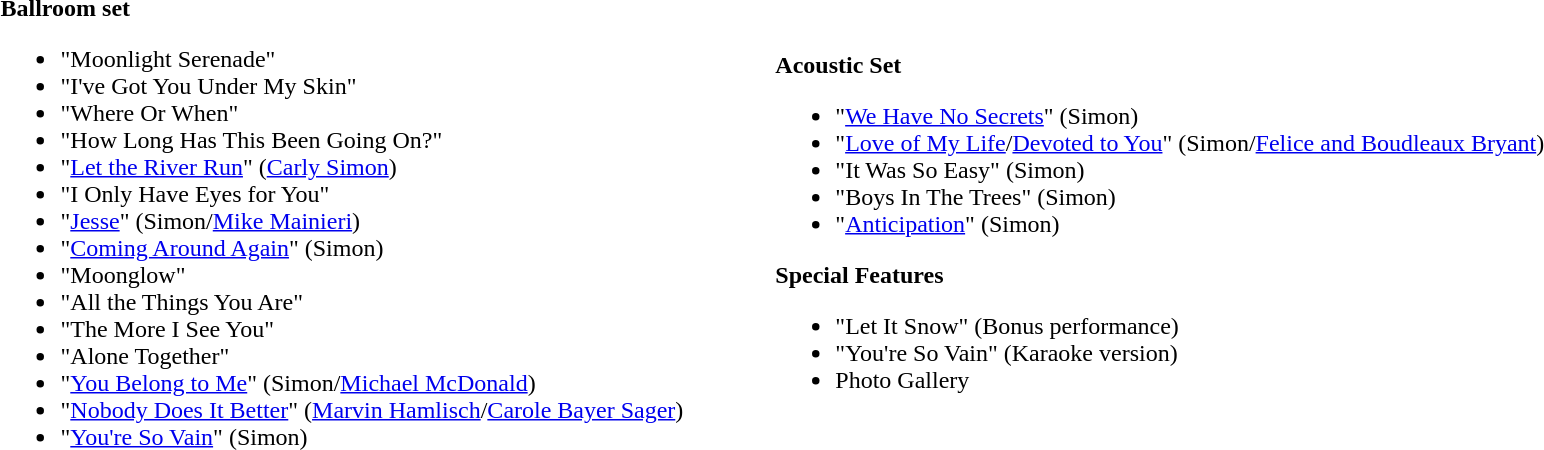<table>
<tr>
<td width=50%><br><strong>Ballroom set</strong><ul><li>"Moonlight Serenade"</li><li>"I've Got You Under My Skin"</li><li>"Where Or When"</li><li>"How Long Has This Been Going On?"</li><li>"<a href='#'>Let the River Run</a>" (<a href='#'>Carly Simon</a>)</li><li>"I Only Have Eyes for You"</li><li>"<a href='#'>Jesse</a>" (Simon/<a href='#'>Mike Mainieri</a>)</li><li>"<a href='#'>Coming Around Again</a>" (Simon)</li><li>"Moonglow"</li><li>"All the Things You Are"</li><li>"The More I See You"</li><li>"Alone Together"</li><li>"<a href='#'>You Belong to Me</a>" (Simon/<a href='#'>Michael McDonald</a>)</li><li>"<a href='#'>Nobody Does It Better</a>" (<a href='#'>Marvin Hamlisch</a>/<a href='#'>Carole Bayer Sager</a>)</li><li>"<a href='#'>You're So Vain</a>" (Simon)</li></ul></td>
<td><br><strong>Acoustic Set</strong><ul><li>"<a href='#'>We Have No Secrets</a>" (Simon)</li><li>"<a href='#'>Love of My Life</a>/<a href='#'>Devoted to You</a>" (Simon/<a href='#'>Felice and Boudleaux Bryant</a>)</li><li>"It Was So Easy" (Simon)</li><li>"Boys In The Trees" (Simon)</li><li>"<a href='#'>Anticipation</a>" (Simon)</li></ul><strong>Special Features</strong><ul><li>"Let It Snow" (Bonus performance)</li><li>"You're So Vain" (Karaoke version)</li><li>Photo Gallery</li></ul></td>
</tr>
</table>
